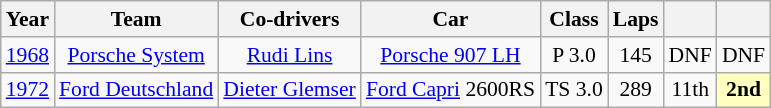<table class="wikitable" style="text-align:center; font-size:90%">
<tr>
<th>Year</th>
<th>Team</th>
<th>Co-drivers</th>
<th>Car</th>
<th>Class</th>
<th>Laps</th>
<th></th>
<th></th>
</tr>
<tr>
<td><a href='#'>1968</a></td>
<td> <a href='#'>Porsche System</a></td>
<td> <a href='#'>Rudi Lins</a></td>
<td><a href='#'>Porsche 907 LH</a></td>
<td>P 3.0</td>
<td>145</td>
<td>DNF</td>
<td>DNF</td>
</tr>
<tr>
<td><a href='#'>1972</a></td>
<td> <a href='#'>Ford Deutschland</a></td>
<td> <a href='#'>Dieter Glemser</a></td>
<td><a href='#'>Ford Capri</a> 2600RS</td>
<td>TS 3.0</td>
<td>289</td>
<td>11th</td>
<td style="background:#FFFFBF;"><strong>2nd</strong></td>
</tr>
</table>
